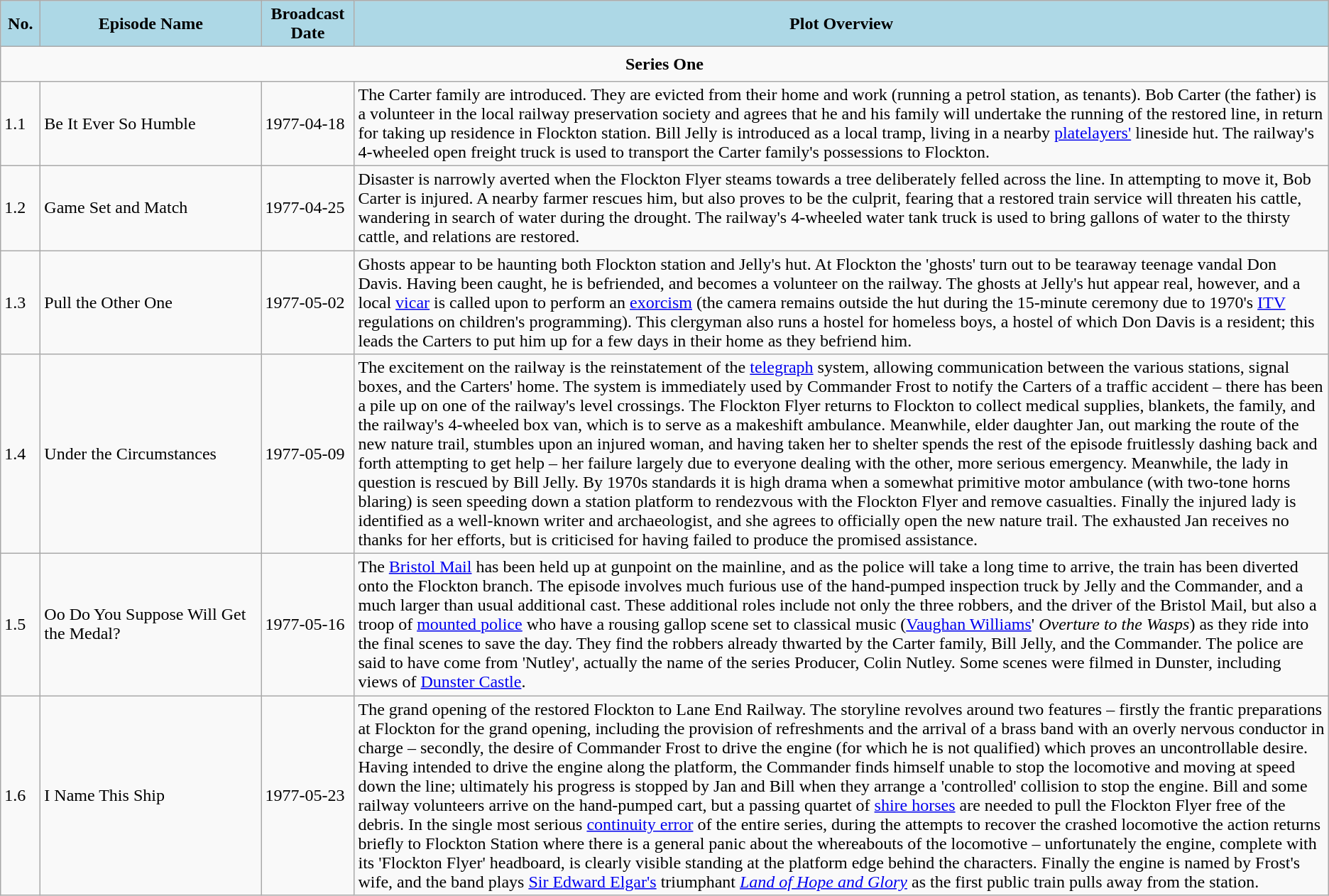<table class="wikitable">
<tr>
<th style="background:lightblue; color:black" width="30">No.</th>
<th style="background:lightblue; color:black" width="200">Episode Name</th>
<th style="background:lightblue; color:black" width="80">Broadcast Date</th>
<th style="background:lightblue; color:black">Plot Overview</th>
</tr>
<tr>
<td colspan="4" align="center" height=25><strong>Series One</strong></td>
</tr>
<tr>
<td>1.1</td>
<td>Be It Ever So Humble</td>
<td>1977-04-18</td>
<td>The Carter family are introduced. They are evicted from their home and work (running a petrol station, as tenants). Bob Carter (the father) is a volunteer in the local railway preservation society and agrees that he and his family will undertake the running of the restored line, in return for taking up residence in Flockton station. Bill Jelly is introduced as a local tramp, living in a nearby <a href='#'>platelayers'</a> lineside hut. The railway's 4-wheeled open freight truck is used to transport the Carter family's possessions to Flockton.</td>
</tr>
<tr>
<td>1.2</td>
<td>Game Set and Match</td>
<td>1977-04-25</td>
<td>Disaster is narrowly averted when the Flockton Flyer steams towards a tree deliberately felled across the line. In attempting to move it, Bob Carter is injured. A nearby farmer rescues him, but also proves to be the culprit, fearing that a restored train service will threaten his cattle, wandering in search of water during the drought. The railway's 4-wheeled water tank truck is used to bring gallons of water to the thirsty cattle, and relations are restored.</td>
</tr>
<tr>
<td>1.3</td>
<td>Pull the Other One</td>
<td>1977-05-02</td>
<td>Ghosts appear to be haunting both Flockton station and Jelly's hut. At Flockton the 'ghosts' turn out to be tearaway teenage vandal Don Davis. Having been caught, he is befriended, and becomes a volunteer on the railway. The ghosts at Jelly's hut appear real, however, and a local <a href='#'>vicar</a> is called upon to perform an <a href='#'>exorcism</a> (the camera remains outside the hut during the 15-minute ceremony due to 1970's <a href='#'>ITV</a> regulations on children's programming). This clergyman also runs a hostel for homeless boys, a hostel of which Don Davis is a resident; this leads the Carters to put him up for a few days in their home as they befriend him.</td>
</tr>
<tr>
<td>1.4</td>
<td>Under the Circumstances</td>
<td>1977-05-09</td>
<td>The excitement on the railway is the reinstatement of the <a href='#'>telegraph</a> system, allowing communication between the various stations, signal boxes, and the Carters' home. The system is immediately used by Commander Frost to notify the Carters of a traffic accident – there has been a pile up on one of the railway's level crossings. The Flockton Flyer returns to Flockton to collect medical supplies, blankets, the family, and the railway's 4-wheeled box van, which is to serve as a makeshift ambulance. Meanwhile, elder daughter Jan, out marking the route of the new nature trail, stumbles upon an injured woman, and having taken her to shelter spends the rest of the episode fruitlessly dashing back and forth attempting to get help – her failure largely due to everyone dealing with the other, more serious emergency. Meanwhile, the lady in question is rescued by Bill Jelly. By 1970s standards it is high drama when a somewhat primitive motor ambulance (with two-tone horns blaring) is seen speeding down a station platform to rendezvous with the Flockton Flyer and remove casualties. Finally the injured lady is identified as a well-known writer and archaeologist, and she agrees to officially open the new nature trail. The exhausted Jan receives no thanks for her efforts, but is criticised for having failed to produce the promised assistance.</td>
</tr>
<tr>
<td>1.5</td>
<td>Oo Do You Suppose Will Get the Medal?</td>
<td>1977-05-16</td>
<td>The <a href='#'>Bristol Mail</a> has been held up at gunpoint on the mainline, and as the police will take a long time to arrive, the train has been diverted onto the Flockton branch. The episode involves much furious use of the hand-pumped inspection truck by Jelly and the Commander, and a much larger than usual additional cast. These additional roles include not only the three robbers, and the driver of the Bristol Mail, but also a troop of <a href='#'>mounted police</a> who have a rousing gallop scene set to classical music (<a href='#'>Vaughan Williams</a>' <em>Overture to the Wasps</em>) as they ride into the final scenes to save the day. They find the robbers already thwarted by the Carter family, Bill Jelly, and the Commander. The police are said to have come from 'Nutley', actually the name of the series Producer, Colin Nutley. Some scenes were filmed in Dunster, including views of <a href='#'>Dunster Castle</a>.</td>
</tr>
<tr>
<td>1.6</td>
<td>I Name This Ship</td>
<td>1977-05-23</td>
<td>The grand opening of the restored Flockton to Lane End Railway. The storyline revolves around two features – firstly the frantic preparations at Flockton for the grand opening, including the provision of refreshments and the arrival of a brass band with an overly nervous conductor in charge – secondly, the desire of Commander Frost to drive the engine (for which he is not qualified) which proves an uncontrollable desire. Having intended to drive the engine along the platform, the Commander finds himself unable to stop the locomotive and moving at speed down the line; ultimately his progress is stopped by Jan and Bill when they arrange a 'controlled' collision to stop the engine. Bill and some railway volunteers arrive on the hand-pumped cart, but a passing quartet of <a href='#'>shire horses</a> are needed to pull the Flockton Flyer free of the debris. In the single most serious <a href='#'>continuity error</a> of the entire series, during the attempts to recover the crashed locomotive the action returns briefly to Flockton Station where there is a general panic about the whereabouts of the locomotive – unfortunately the engine, complete with its 'Flockton Flyer' headboard, is clearly visible standing at the platform edge behind the characters. Finally the engine is named by Frost's wife, and the band plays <a href='#'>Sir Edward Elgar's</a> triumphant <em><a href='#'>Land of Hope and Glory</a></em> as the first public train pulls away from the station.</td>
</tr>
</table>
